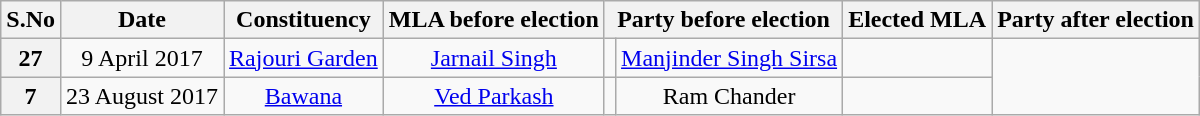<table class="wikitable sortable" style="text-align:center;">
<tr>
<th>S.No</th>
<th>Date</th>
<th>Constituency</th>
<th>MLA before election</th>
<th colspan="2">Party before election</th>
<th>Elected MLA</th>
<th colspan="2">Party after election</th>
</tr>
<tr>
<th>27</th>
<td>9 April 2017</td>
<td><a href='#'>Rajouri Garden</a></td>
<td><a href='#'>Jarnail Singh</a></td>
<td></td>
<td><a href='#'>Manjinder Singh Sirsa</a></td>
<td></td>
</tr>
<tr>
<th>7</th>
<td>23 August 2017</td>
<td><a href='#'>Bawana</a></td>
<td><a href='#'>Ved Parkash</a></td>
<td></td>
<td>Ram Chander</td>
<td></td>
</tr>
</table>
